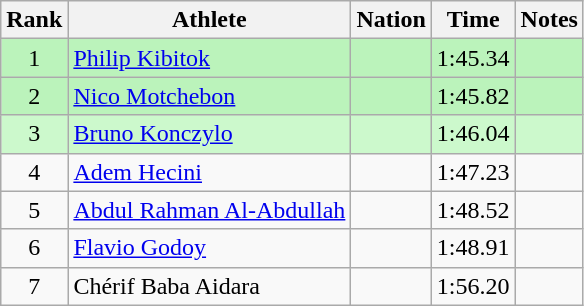<table class="wikitable sortable" style="text-align:center">
<tr>
<th>Rank</th>
<th>Athlete</th>
<th>Nation</th>
<th>Time</th>
<th>Notes</th>
</tr>
<tr bgcolor=bbf3bb>
<td>1</td>
<td align=left><a href='#'>Philip Kibitok</a></td>
<td align=left></td>
<td>1:45.34</td>
<td></td>
</tr>
<tr bgcolor=bbf3bb>
<td>2</td>
<td align=left><a href='#'>Nico Motchebon</a></td>
<td align=left></td>
<td>1:45.82</td>
<td></td>
</tr>
<tr bgcolor=ccf9cc>
<td>3</td>
<td align=left><a href='#'>Bruno Konczylo</a></td>
<td align=left></td>
<td>1:46.04</td>
<td></td>
</tr>
<tr>
<td>4</td>
<td align=left><a href='#'>Adem Hecini</a></td>
<td align=left></td>
<td>1:47.23</td>
<td></td>
</tr>
<tr>
<td>5</td>
<td align=left><a href='#'>Abdul Rahman Al-Abdullah</a></td>
<td align=left></td>
<td>1:48.52</td>
<td></td>
</tr>
<tr>
<td>6</td>
<td align=left><a href='#'>Flavio Godoy</a></td>
<td align=left></td>
<td>1:48.91</td>
<td></td>
</tr>
<tr>
<td>7</td>
<td align=left>Chérif Baba Aidara</td>
<td align=left></td>
<td>1:56.20</td>
<td></td>
</tr>
</table>
